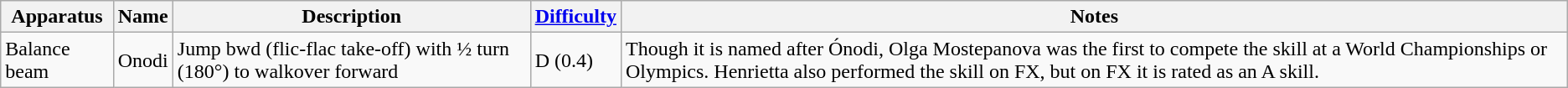<table class="wikitable">
<tr>
<th>Apparatus</th>
<th>Name</th>
<th>Description</th>
<th><a href='#'>Difficulty</a></th>
<th>Notes</th>
</tr>
<tr>
<td>Balance beam</td>
<td>Onodi</td>
<td>Jump bwd (flic-flac take-off) with ½ turn (180°) to walkover forward</td>
<td>D (0.4)</td>
<td>Though it is named after Ónodi, Olga Mostepanova was the first to compete the skill at a World Championships or Olympics. Henrietta also performed the skill on FX, but on FX it is rated as an A skill.</td>
</tr>
</table>
